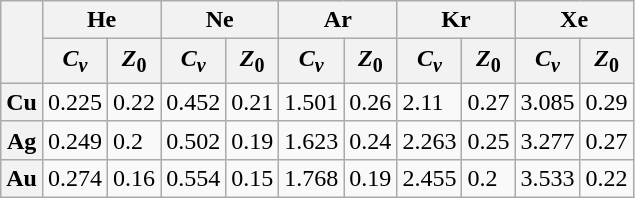<table class="wikitable floatright">
<tr>
<th rowspan="2"></th>
<th colspan="2">He</th>
<th colspan="2">Ne</th>
<th colspan="2">Ar</th>
<th colspan="2">Kr</th>
<th colspan="2">Xe</th>
</tr>
<tr>
<th><em>C<sub>v</sub></em></th>
<th><em>Z</em><sub>0</sub></th>
<th><em>C<sub>v</sub></em></th>
<th><em>Z</em><sub>0</sub></th>
<th><em>C<sub>v</sub></em></th>
<th><em>Z</em><sub>0</sub></th>
<th><em>C<sub>v</sub></em></th>
<th><em>Z</em><sub>0</sub></th>
<th><em>C<sub>v</sub></em></th>
<th><em>Z</em><sub>0</sub></th>
</tr>
<tr>
<th>Cu</th>
<td>0.225</td>
<td>0.22</td>
<td>0.452</td>
<td>0.21</td>
<td>1.501</td>
<td>0.26</td>
<td>2.11</td>
<td>0.27</td>
<td>3.085</td>
<td>0.29</td>
</tr>
<tr>
<th>Ag</th>
<td>0.249</td>
<td>0.2</td>
<td>0.502</td>
<td>0.19</td>
<td>1.623</td>
<td>0.24</td>
<td>2.263</td>
<td>0.25</td>
<td>3.277</td>
<td>0.27</td>
</tr>
<tr>
<th>Au</th>
<td>0.274</td>
<td>0.16</td>
<td>0.554</td>
<td>0.15</td>
<td>1.768</td>
<td>0.19</td>
<td>2.455</td>
<td>0.2</td>
<td>3.533</td>
<td>0.22</td>
</tr>
</table>
